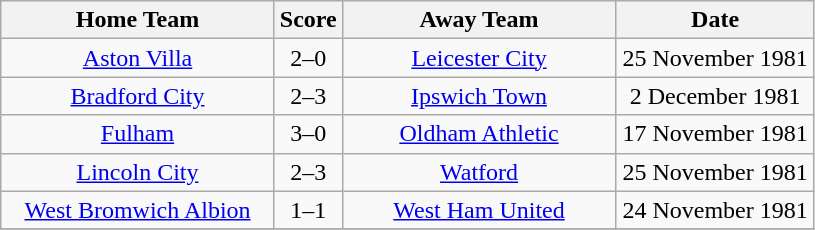<table class="wikitable" style="text-align:center;">
<tr>
<th width=175>Home Team</th>
<th width=20>Score</th>
<th width=175>Away Team</th>
<th width=125>Date</th>
</tr>
<tr>
<td><a href='#'>Aston Villa</a></td>
<td>2–0</td>
<td><a href='#'>Leicester City</a></td>
<td>25 November 1981</td>
</tr>
<tr>
<td><a href='#'>Bradford City</a></td>
<td>2–3</td>
<td><a href='#'>Ipswich Town</a></td>
<td>2 December 1981</td>
</tr>
<tr>
<td><a href='#'>Fulham</a></td>
<td>3–0</td>
<td><a href='#'>Oldham Athletic</a></td>
<td>17 November 1981</td>
</tr>
<tr>
<td><a href='#'>Lincoln City</a></td>
<td>2–3</td>
<td><a href='#'>Watford</a></td>
<td>25 November 1981</td>
</tr>
<tr>
<td><a href='#'>West Bromwich Albion</a></td>
<td>1–1</td>
<td><a href='#'>West Ham United</a></td>
<td>24 November 1981</td>
</tr>
<tr>
</tr>
</table>
